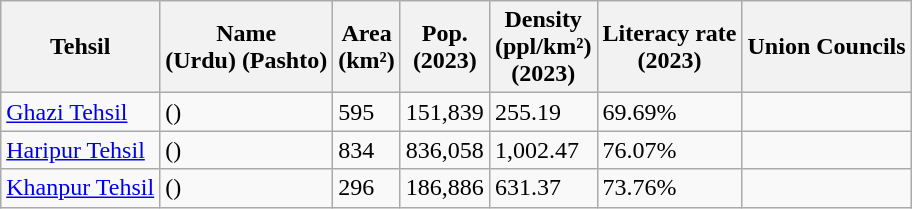<table class="wikitable sortable static-row-numbers static-row-header-hash">
<tr>
<th>Tehsil</th>
<th>Name<br>(Urdu)
(Pashto)</th>
<th>Area<br>(km²)</th>
<th>Pop.<br>(2023)</th>
<th>Density<br>(ppl/km²)<br>(2023)</th>
<th>Literacy rate<br>(2023)</th>
<th>Union Councils</th>
</tr>
<tr>
<td><a href='#'>Ghazi Tehsil</a></td>
<td>()</td>
<td>595</td>
<td>151,839</td>
<td>255.19</td>
<td>69.69%</td>
<td></td>
</tr>
<tr>
<td><a href='#'>Haripur Tehsil</a></td>
<td>()</td>
<td>834</td>
<td>836,058</td>
<td>1,002.47</td>
<td>76.07%</td>
<td></td>
</tr>
<tr>
<td><a href='#'>Khanpur Tehsil</a></td>
<td>()</td>
<td>296</td>
<td>186,886</td>
<td>631.37</td>
<td>73.76%</td>
<td></td>
</tr>
</table>
